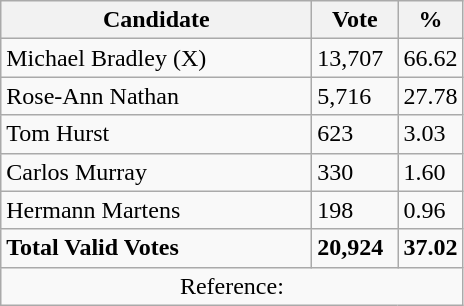<table class="wikitable">
<tr>
<th bgcolor="#DDDDFF" width="200px">Candidate</th>
<th bgcolor="#DDDDFF" width="50px">Vote</th>
<th bgcolor="#DDDDFF" width="30px">%</th>
</tr>
<tr>
<td>Michael Bradley (X)</td>
<td>13,707</td>
<td>66.62</td>
</tr>
<tr>
<td>Rose-Ann Nathan</td>
<td>5,716</td>
<td>27.78</td>
</tr>
<tr>
<td>Tom Hurst</td>
<td>623</td>
<td>3.03</td>
</tr>
<tr>
<td>Carlos Murray</td>
<td>330</td>
<td>1.60</td>
</tr>
<tr>
<td>Hermann Martens</td>
<td>198</td>
<td>0.96</td>
</tr>
<tr>
<td><strong>Total Valid Votes</strong></td>
<td><strong>20,924</strong></td>
<td><strong>37.02</strong></td>
</tr>
<tr>
<td colspan="3" align="center">Reference:</td>
</tr>
</table>
